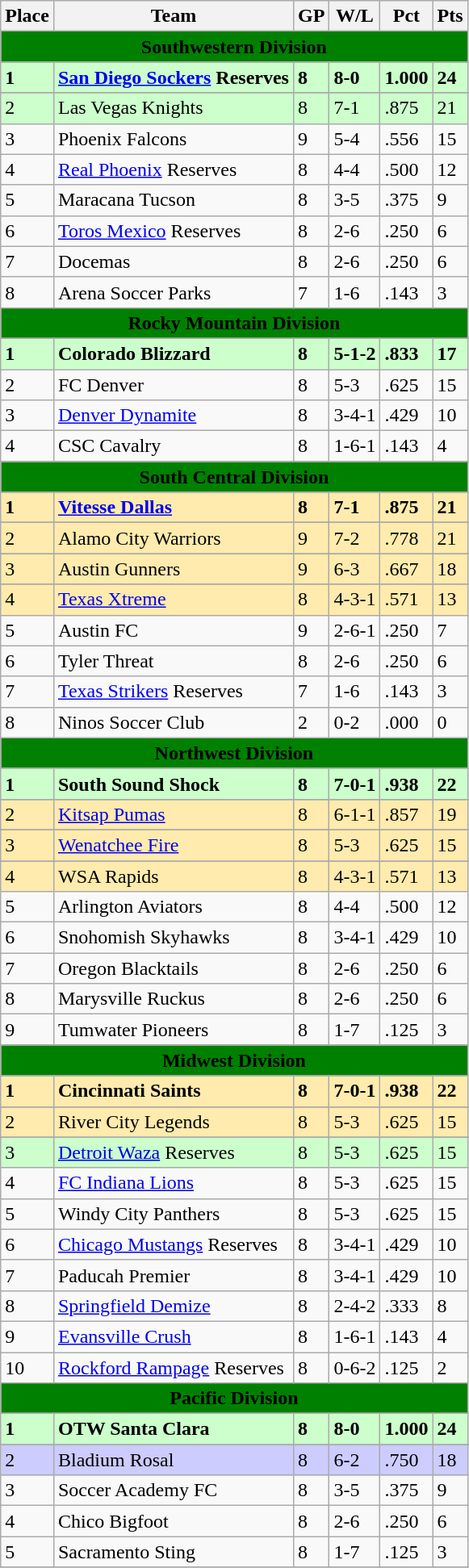<table class="wikitable">
<tr>
<th>Place</th>
<th>Team</th>
<th>GP</th>
<th>W/L</th>
<th>Pct</th>
<th>Pts</th>
</tr>
<tr>
<th style=background-color:Green colspan=9><span>Southwestern Division </span></th>
</tr>
<tr>
</tr>
<tr bgcolor=#ccffcc>
<td><strong>1</strong></td>
<td><strong><a href='#'>San Diego Sockers</a> Reserves</strong></td>
<td><strong>8</strong></td>
<td><strong>8-0</strong></td>
<td><strong>1.000</strong></td>
<td><strong>24</strong></td>
</tr>
<tr>
</tr>
<tr bgcolor=#ccffcc>
<td>2</td>
<td>Las Vegas Knights</td>
<td>8</td>
<td>7-1</td>
<td>.875</td>
<td>21</td>
</tr>
<tr>
<td>3</td>
<td>Phoenix Falcons</td>
<td>9</td>
<td>5-4</td>
<td>.556</td>
<td>15</td>
</tr>
<tr>
<td>4</td>
<td><a href='#'>Real Phoenix</a> Reserves</td>
<td>8</td>
<td>4-4</td>
<td>.500</td>
<td>12</td>
</tr>
<tr>
<td>5</td>
<td>Maracana Tucson</td>
<td>8</td>
<td>3-5</td>
<td>.375</td>
<td>9</td>
</tr>
<tr>
<td>6</td>
<td><a href='#'>Toros Mexico</a> Reserves</td>
<td>8</td>
<td>2-6</td>
<td>.250</td>
<td>6</td>
</tr>
<tr>
<td>7</td>
<td>Docemas</td>
<td>8</td>
<td>2-6</td>
<td>.250</td>
<td>6</td>
</tr>
<tr>
<td>8</td>
<td>Arena Soccer Parks</td>
<td>7</td>
<td>1-6</td>
<td>.143</td>
<td>3</td>
</tr>
<tr>
<th style=background-color:Green colspan=9><span> Rocky Mountain Division </span></th>
</tr>
<tr>
</tr>
<tr bgcolor=#ccffcc>
<td><strong>1</strong></td>
<td><strong>Colorado Blizzard</strong></td>
<td><strong>8</strong></td>
<td><strong>5-1-2</strong></td>
<td><strong>.833</strong></td>
<td><strong>17</strong></td>
</tr>
<tr>
<td>2</td>
<td>FC Denver</td>
<td>8</td>
<td>5-3</td>
<td>.625</td>
<td>15</td>
</tr>
<tr>
<td>3</td>
<td><a href='#'>Denver Dynamite</a></td>
<td>8</td>
<td>3-4-1</td>
<td>.429</td>
<td>10</td>
</tr>
<tr>
<td>4</td>
<td>CSC Cavalry</td>
<td>8</td>
<td>1-6-1</td>
<td>.143</td>
<td>4</td>
</tr>
<tr>
<th style=background-color:Green colspan=9><span>South Central Division </span></th>
</tr>
<tr>
</tr>
<tr bgcolor=#FFEBAD>
<td><strong>1</strong></td>
<td><strong><a href='#'>Vitesse Dallas</a></strong></td>
<td><strong>8</strong></td>
<td><strong>7-1</strong></td>
<td><strong>.875</strong></td>
<td><strong>21</strong></td>
</tr>
<tr>
</tr>
<tr bgcolor=#FFEBAD>
<td>2</td>
<td>Alamo City Warriors</td>
<td>9</td>
<td>7-2</td>
<td>.778</td>
<td>21</td>
</tr>
<tr>
</tr>
<tr bgcolor=#FFEBAD>
<td>3</td>
<td>Austin Gunners</td>
<td>9</td>
<td>6-3</td>
<td>.667</td>
<td>18</td>
</tr>
<tr>
</tr>
<tr bgcolor=#FFEBAD>
<td>4</td>
<td><a href='#'>Texas Xtreme</a></td>
<td>8</td>
<td>4-3-1</td>
<td>.571</td>
<td>13</td>
</tr>
<tr>
<td>5</td>
<td>Austin FC</td>
<td>9</td>
<td>2-6-1</td>
<td>.250</td>
<td>7</td>
</tr>
<tr>
<td>6</td>
<td>Tyler Threat</td>
<td>8</td>
<td>2-6</td>
<td>.250</td>
<td>6</td>
</tr>
<tr>
<td>7</td>
<td><a href='#'>Texas Strikers</a> Reserves</td>
<td>7</td>
<td>1-6</td>
<td>.143</td>
<td>3</td>
</tr>
<tr>
<td>8</td>
<td>Ninos Soccer Club</td>
<td>2</td>
<td>0-2</td>
<td>.000</td>
<td>0</td>
</tr>
<tr>
<th style=background-color:Green colspan=9><span> Northwest Division </span></th>
</tr>
<tr>
</tr>
<tr bgcolor=#ccffcc>
<td><strong>1</strong></td>
<td><strong>South Sound Shock</strong></td>
<td><strong>8</strong></td>
<td><strong>7-0-1</strong></td>
<td><strong>.938</strong></td>
<td><strong>22</strong></td>
</tr>
<tr>
</tr>
<tr bgcolor=#FFEBAD>
<td>2</td>
<td><a href='#'>Kitsap Pumas</a></td>
<td>8</td>
<td>6-1-1</td>
<td>.857</td>
<td>19</td>
</tr>
<tr>
</tr>
<tr bgcolor=#FFEBAD>
<td>3</td>
<td><a href='#'>Wenatchee Fire</a></td>
<td>8</td>
<td>5-3</td>
<td>.625</td>
<td>15</td>
</tr>
<tr>
</tr>
<tr bgcolor=#FFEBAD>
<td>4</td>
<td>WSA Rapids</td>
<td>8</td>
<td>4-3-1</td>
<td>.571</td>
<td>13</td>
</tr>
<tr>
<td>5</td>
<td>Arlington Aviators </td>
<td>8</td>
<td>4-4</td>
<td>.500</td>
<td>12</td>
</tr>
<tr>
<td>6</td>
<td>Snohomish Skyhawks</td>
<td>8</td>
<td>3-4-1</td>
<td>.429</td>
<td>10</td>
</tr>
<tr>
<td>7</td>
<td>Oregon Blacktails</td>
<td>8</td>
<td>2-6</td>
<td>.250</td>
<td>6</td>
</tr>
<tr>
<td>8</td>
<td>Marysville Ruckus </td>
<td>8</td>
<td>2-6</td>
<td>.250</td>
<td>6</td>
</tr>
<tr>
<td>9</td>
<td>Tumwater Pioneers</td>
<td>8</td>
<td>1-7</td>
<td>.125</td>
<td>3</td>
</tr>
<tr>
<th style=background-color:Green colspan=9><span> Midwest Division </span></th>
</tr>
<tr>
</tr>
<tr bgcolor=#FFEBAD>
<td><strong>1</strong></td>
<td><strong>Cincinnati Saints</strong></td>
<td><strong>8</strong></td>
<td><strong>7-0-1</strong></td>
<td><strong>.938</strong></td>
<td><strong>22</strong></td>
</tr>
<tr>
</tr>
<tr bgcolor=#FFEBAD>
<td>2</td>
<td>River City Legends</td>
<td>8</td>
<td>5-3</td>
<td>.625</td>
<td>15</td>
</tr>
<tr>
</tr>
<tr bgcolor=#ccffcc>
<td>3</td>
<td><a href='#'>Detroit Waza</a> Reserves</td>
<td>8</td>
<td>5-3</td>
<td>.625</td>
<td>15</td>
</tr>
<tr>
<td>4</td>
<td><a href='#'>FC Indiana Lions</a></td>
<td>8</td>
<td>5-3</td>
<td>.625</td>
<td>15</td>
</tr>
<tr>
<td>5</td>
<td>Windy City Panthers</td>
<td>8</td>
<td>5-3</td>
<td>.625</td>
<td>15</td>
</tr>
<tr>
<td>6</td>
<td><a href='#'>Chicago Mustangs</a> Reserves</td>
<td>8</td>
<td>3-4-1</td>
<td>.429</td>
<td>10</td>
</tr>
<tr>
<td>7</td>
<td>Paducah Premier</td>
<td>8</td>
<td>3-4-1</td>
<td>.429</td>
<td>10</td>
</tr>
<tr>
<td>8</td>
<td><a href='#'>Springfield Demize</a></td>
<td>8</td>
<td>2-4-2</td>
<td>.333</td>
<td>8</td>
</tr>
<tr>
<td>9</td>
<td><a href='#'>Evansville Crush</a></td>
<td>8</td>
<td>1-6-1</td>
<td>.143</td>
<td>4</td>
</tr>
<tr>
<td>10</td>
<td><a href='#'>Rockford Rampage</a> Reserves</td>
<td>8</td>
<td>0-6-2</td>
<td>.125</td>
<td>2</td>
</tr>
<tr>
<th style=background-color:Green colspan=9><span> Pacific Division </span></th>
</tr>
<tr>
</tr>
<tr bgcolor=#ccffcc>
<td><strong>1</strong></td>
<td><strong>OTW Santa Clara</strong></td>
<td><strong>8</strong></td>
<td><strong>8-0</strong></td>
<td><strong>1.000</strong></td>
<td><strong>24</strong></td>
</tr>
<tr>
</tr>
<tr bgcolor=#CCCCFF>
<td>2</td>
<td>Bladium Rosal</td>
<td>8</td>
<td>6-2</td>
<td>.750</td>
<td>18</td>
</tr>
<tr>
<td>3</td>
<td>Soccer Academy FC</td>
<td>8</td>
<td>3-5</td>
<td>.375</td>
<td>9</td>
</tr>
<tr>
<td>4</td>
<td>Chico Bigfoot</td>
<td>8</td>
<td>2-6</td>
<td>.250</td>
<td>6</td>
</tr>
<tr>
<td>5</td>
<td>Sacramento Sting</td>
<td>8</td>
<td>1-7</td>
<td>.125</td>
<td>3</td>
</tr>
<tr>
</tr>
</table>
